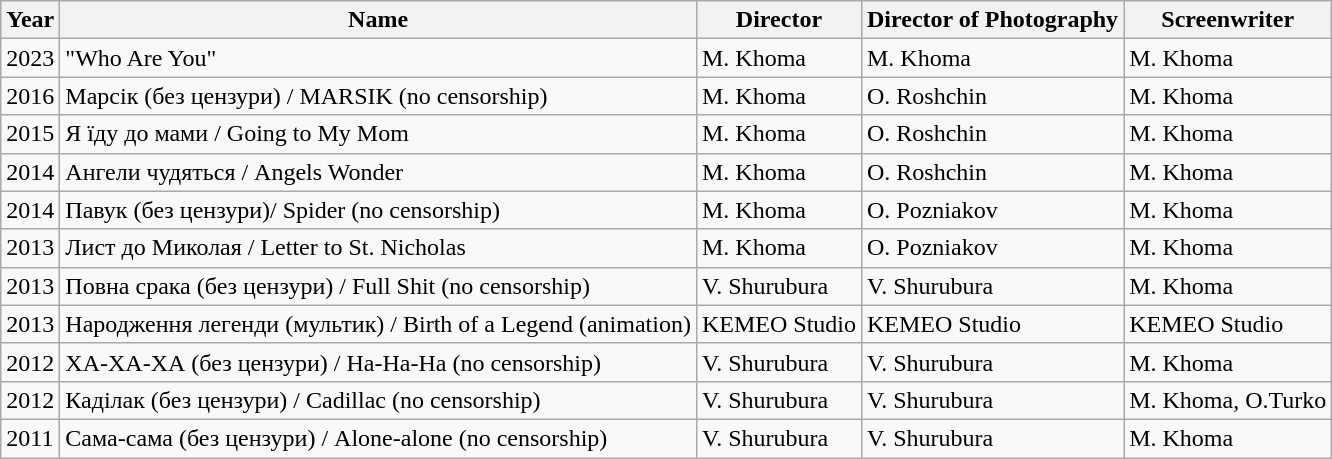<table class="wikitable">
<tr>
<th>Year</th>
<th>Name</th>
<th>Director</th>
<th>Director of Photography</th>
<th>Screenwriter</th>
</tr>
<tr>
<td>2023</td>
<td>"Who Are You"</td>
<td>M. Khoma</td>
<td>M. Khoma</td>
<td>M. Khoma</td>
</tr>
<tr>
<td>2016</td>
<td>Марсік (без цензури) / MARSIK (no censorship)</td>
<td>M. Khoma</td>
<td>О. Roshchin</td>
<td>M. Khoma</td>
</tr>
<tr>
<td>2015</td>
<td>Я їду до мами / Going to My Mom</td>
<td>M. Khoma</td>
<td>О. Roshchin</td>
<td>M. Khoma</td>
</tr>
<tr>
<td>2014</td>
<td>Ангели чудяться / Angels Wonder</td>
<td>M. Khoma</td>
<td>О. Roshchin</td>
<td>M. Khoma</td>
</tr>
<tr>
<td>2014</td>
<td>Павук (без цензури)/ Spider (no censorship)</td>
<td>M. Khoma</td>
<td>О. Pozniakov</td>
<td>M. Khoma</td>
</tr>
<tr>
<td>2013</td>
<td>Лист до Миколая / Letter to St. Nicholas</td>
<td>M. Khoma</td>
<td>О. Pozniakov</td>
<td>M. Khoma</td>
</tr>
<tr>
<td>2013</td>
<td>Повна срака (без цензури) / Full Shit (no censorship)</td>
<td>V. Shurubura</td>
<td>V. Shurubura</td>
<td>M. Khoma</td>
</tr>
<tr>
<td>2013</td>
<td>Народження легенди (мультик) / Birth of a Legend (animation)</td>
<td>KEMEO Studio</td>
<td>KEMEO Studio</td>
<td>KEMEO Studio</td>
</tr>
<tr>
<td>2012</td>
<td>ХА-ХА-ХА (без цензури) / Ha-Ha-Ha (no censorship)</td>
<td>V. Shurubura</td>
<td>V. Shurubura</td>
<td>M. Khoma</td>
</tr>
<tr>
<td>2012</td>
<td>Каділак (без цензури) / Cadillac (no censorship)</td>
<td>V. Shurubura</td>
<td>V. Shurubura</td>
<td>M. Khoma, О.Turko</td>
</tr>
<tr>
<td>2011</td>
<td>Сама-сама (без цензури) / Alone-alone (no censorship)</td>
<td>V. Shurubura</td>
<td>V. Shurubura</td>
<td>M. Khoma</td>
</tr>
</table>
